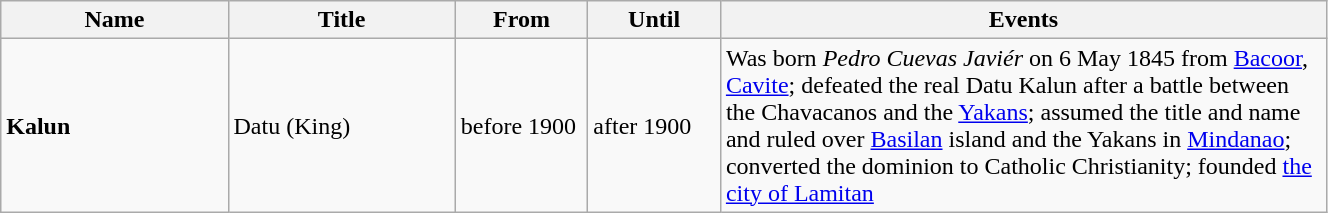<table width=70% class="wikitable">
<tr>
<th width=12%>Name</th>
<th width=12%>Title</th>
<th width=7%>From</th>
<th width=7%>Until</th>
<th width=32%>Events</th>
</tr>
<tr>
<td><strong>Kalun</strong></td>
<td>Datu (King)</td>
<td>before 1900</td>
<td>after 1900</td>
<td>Was born <em>Pedro Cuevas Javiér</em> on 6 May 1845 from <a href='#'>Bacoor</a>, <a href='#'>Cavite</a>; defeated the real Datu Kalun after a battle between the Chavacanos and the <a href='#'>Yakans</a>; assumed the title and name and ruled over <a href='#'>Basilan</a> island and the Yakans in <a href='#'>Mindanao</a>; converted the dominion to Catholic Christianity; founded <a href='#'>the city of Lamitan</a></td>
</tr>
</table>
